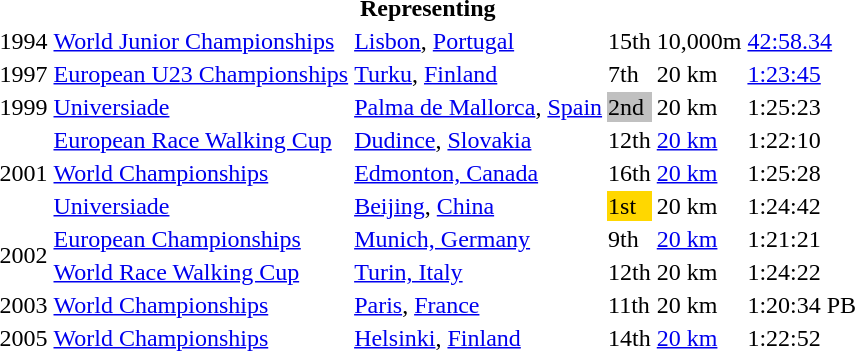<table>
<tr>
<th colspan="6">Representing </th>
</tr>
<tr>
<td>1994</td>
<td><a href='#'>World Junior Championships</a></td>
<td><a href='#'>Lisbon</a>, <a href='#'>Portugal</a></td>
<td>15th</td>
<td>10,000m</td>
<td><a href='#'>42:58.34</a></td>
</tr>
<tr>
<td>1997</td>
<td><a href='#'>European U23 Championships</a></td>
<td><a href='#'>Turku</a>, <a href='#'>Finland</a></td>
<td>7th</td>
<td>20 km</td>
<td><a href='#'>1:23:45</a></td>
</tr>
<tr>
<td>1999</td>
<td><a href='#'>Universiade</a></td>
<td><a href='#'>Palma de Mallorca</a>, <a href='#'>Spain</a></td>
<td bgcolor="silver">2nd</td>
<td>20 km</td>
<td>1:25:23</td>
</tr>
<tr>
<td rowspan=3>2001</td>
<td><a href='#'>European Race Walking Cup</a></td>
<td><a href='#'>Dudince</a>, <a href='#'>Slovakia</a></td>
<td>12th</td>
<td><a href='#'>20 km</a></td>
<td>1:22:10</td>
</tr>
<tr>
<td><a href='#'>World Championships</a></td>
<td><a href='#'>Edmonton, Canada</a></td>
<td>16th</td>
<td><a href='#'>20 km</a></td>
<td>1:25:28</td>
</tr>
<tr>
<td><a href='#'>Universiade</a></td>
<td><a href='#'>Beijing</a>, <a href='#'>China</a></td>
<td bgcolor="gold">1st</td>
<td>20 km</td>
<td>1:24:42</td>
</tr>
<tr>
<td rowspan=2>2002</td>
<td><a href='#'>European Championships</a></td>
<td><a href='#'>Munich, Germany</a></td>
<td>9th</td>
<td><a href='#'>20 km</a></td>
<td>1:21:21</td>
</tr>
<tr>
<td><a href='#'>World Race Walking Cup</a></td>
<td><a href='#'>Turin, Italy</a></td>
<td>12th</td>
<td>20 km</td>
<td>1:24:22</td>
</tr>
<tr>
<td>2003</td>
<td><a href='#'>World Championships</a></td>
<td><a href='#'>Paris</a>, <a href='#'>France</a></td>
<td>11th</td>
<td>20 km</td>
<td>1:20:34 PB</td>
</tr>
<tr>
<td>2005</td>
<td><a href='#'>World Championships</a></td>
<td><a href='#'>Helsinki</a>, <a href='#'>Finland</a></td>
<td>14th</td>
<td><a href='#'>20 km</a></td>
<td>1:22:52</td>
</tr>
</table>
